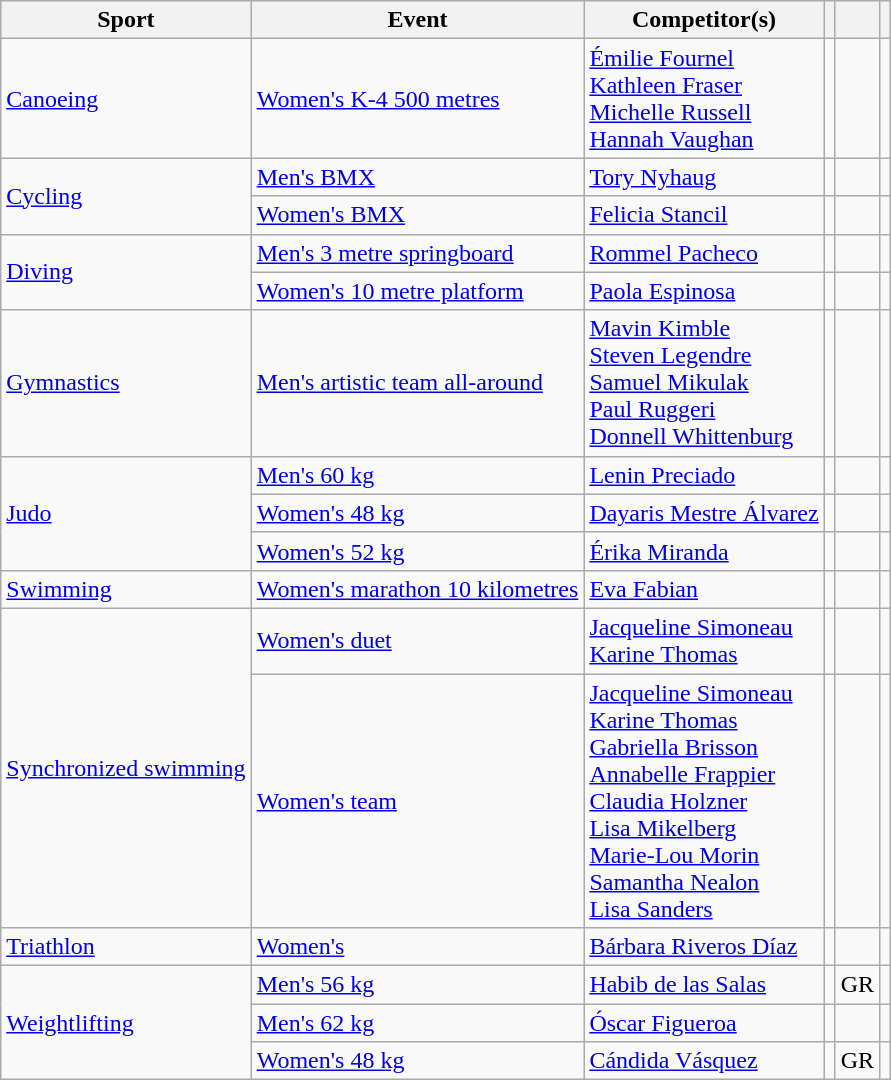<table class="wikitable">
<tr>
<th>Sport</th>
<th>Event</th>
<th>Competitor(s)</th>
<th></th>
<th></th>
<th></th>
</tr>
<tr>
<td><a href='#'>Canoeing</a></td>
<td><a href='#'>Women's K-4 500 metres</a></td>
<td><a href='#'>Émilie Fournel</a><br><a href='#'>Kathleen Fraser</a><br><a href='#'>Michelle Russell</a><br><a href='#'>Hannah Vaughan</a></td>
<td></td>
<td></td>
<td></td>
</tr>
<tr>
<td rowspan="2"><a href='#'>Cycling</a></td>
<td><a href='#'>Men's BMX</a></td>
<td><a href='#'>Tory Nyhaug</a></td>
<td></td>
<td></td>
<td></td>
</tr>
<tr>
<td><a href='#'>Women's BMX</a></td>
<td><a href='#'>Felicia Stancil</a></td>
<td></td>
<td></td>
<td></td>
</tr>
<tr>
<td rowspan="2"><a href='#'>Diving</a></td>
<td><a href='#'>Men's 3 metre springboard</a></td>
<td><a href='#'>Rommel Pacheco</a></td>
<td></td>
<td></td>
<td></td>
</tr>
<tr>
<td><a href='#'>Women's 10 metre platform</a></td>
<td><a href='#'>Paola Espinosa</a></td>
<td></td>
<td></td>
<td></td>
</tr>
<tr>
<td><a href='#'>Gymnastics</a></td>
<td><a href='#'>Men's artistic team all-around</a></td>
<td><a href='#'>Mavin Kimble</a><br><a href='#'>Steven Legendre</a><br><a href='#'>Samuel Mikulak</a><br><a href='#'>Paul Ruggeri</a><br><a href='#'>Donnell Whittenburg</a></td>
<td></td>
<td></td>
<td></td>
</tr>
<tr>
<td rowspan="3"><a href='#'>Judo</a></td>
<td><a href='#'>Men's 60 kg</a></td>
<td><a href='#'>Lenin Preciado</a></td>
<td></td>
<td></td>
<td></td>
</tr>
<tr>
<td><a href='#'>Women's 48 kg</a></td>
<td><a href='#'>Dayaris Mestre Álvarez</a></td>
<td></td>
<td></td>
<td></td>
</tr>
<tr>
<td><a href='#'>Women's 52 kg</a></td>
<td><a href='#'>Érika Miranda</a></td>
<td></td>
<td></td>
<td></td>
</tr>
<tr>
<td><a href='#'>Swimming</a></td>
<td><a href='#'>Women's marathon 10 kilometres</a></td>
<td><a href='#'>Eva Fabian</a></td>
<td></td>
<td></td>
<td></td>
</tr>
<tr>
<td rowspan="2"><a href='#'>Synchronized swimming</a></td>
<td><a href='#'>Women's duet</a></td>
<td><a href='#'>Jacqueline Simoneau</a><br><a href='#'>Karine Thomas</a></td>
<td></td>
<td></td>
<td></td>
</tr>
<tr>
<td><a href='#'>Women's team</a></td>
<td><a href='#'>Jacqueline Simoneau</a><br><a href='#'>Karine Thomas</a><br><a href='#'>Gabriella Brisson</a><br><a href='#'>Annabelle Frappier</a><br><a href='#'>Claudia Holzner</a><br><a href='#'>Lisa Mikelberg</a><br><a href='#'>Marie-Lou Morin</a><br><a href='#'>Samantha Nealon</a><br><a href='#'>Lisa Sanders</a></td>
<td></td>
<td></td>
<td></td>
</tr>
<tr>
<td><a href='#'>Triathlon</a></td>
<td><a href='#'>Women's</a></td>
<td><a href='#'>Bárbara Riveros Díaz</a></td>
<td></td>
<td></td>
<td></td>
</tr>
<tr>
<td rowspan="3"><a href='#'>Weightlifting</a></td>
<td><a href='#'>Men's 56 kg</a></td>
<td><a href='#'>Habib de las Salas</a></td>
<td></td>
<td>GR</td>
<td></td>
</tr>
<tr>
<td><a href='#'>Men's 62 kg</a></td>
<td><a href='#'>Óscar Figueroa</a></td>
<td></td>
<td></td>
<td></td>
</tr>
<tr>
<td><a href='#'>Women's 48 kg</a></td>
<td><a href='#'>Cándida Vásquez</a></td>
<td></td>
<td>GR</td>
<td></td>
</tr>
</table>
